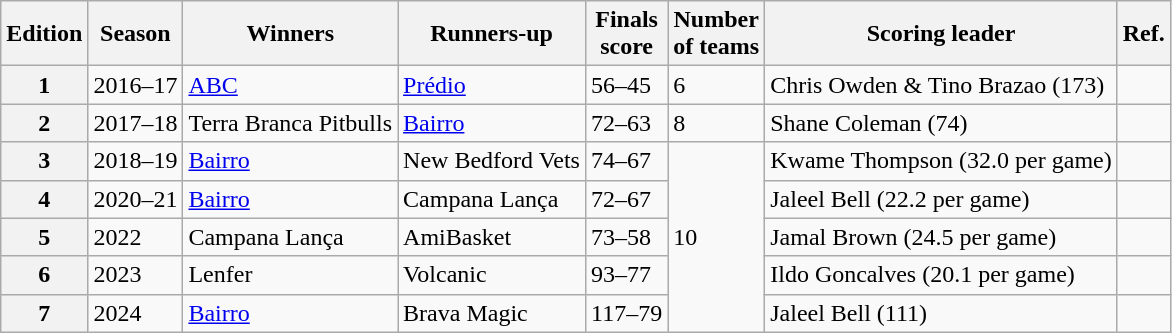<table class="wikitable">
<tr>
<th>Edition</th>
<th>Season</th>
<th>Winners</th>
<th>Runners-up</th>
<th>Finals<br>score</th>
<th>Number<br>of teams</th>
<th>Scoring leader</th>
<th>Ref.</th>
</tr>
<tr>
<th>1</th>
<td>2016–17</td>
<td><a href='#'>ABC</a></td>
<td><a href='#'>Prédio</a></td>
<td>56–45</td>
<td>6</td>
<td>Chris Owden & Tino Brazao (173)</td>
<td></td>
</tr>
<tr>
<th>2</th>
<td>2017–18</td>
<td>Terra Branca Pitbulls</td>
<td><a href='#'>Bairro</a></td>
<td>72–63</td>
<td>8</td>
<td>Shane Coleman (74)</td>
<td></td>
</tr>
<tr>
<th>3</th>
<td>2018–19</td>
<td><a href='#'>Bairro</a></td>
<td>New Bedford Vets</td>
<td>74–67</td>
<td rowspan="5">10</td>
<td>Kwame Thompson (32.0 per game)</td>
<td></td>
</tr>
<tr>
<th>4</th>
<td>2020–21</td>
<td><a href='#'>Bairro</a></td>
<td>Campana Lança</td>
<td>72–67</td>
<td>Jaleel Bell (22.2 per game)</td>
<td></td>
</tr>
<tr>
<th>5</th>
<td>2022</td>
<td>Campana Lança</td>
<td>AmiBasket</td>
<td>73–58</td>
<td>Jamal Brown (24.5 per game)</td>
<td></td>
</tr>
<tr>
<th>6</th>
<td>2023</td>
<td>Lenfer</td>
<td>Volcanic</td>
<td>93–77</td>
<td>Ildo Goncalves (20.1 per game)</td>
<td></td>
</tr>
<tr>
<th>7</th>
<td>2024</td>
<td><a href='#'>Bairro</a></td>
<td>Brava Magic</td>
<td>117–79</td>
<td>Jaleel Bell (111)</td>
<td></td>
</tr>
</table>
